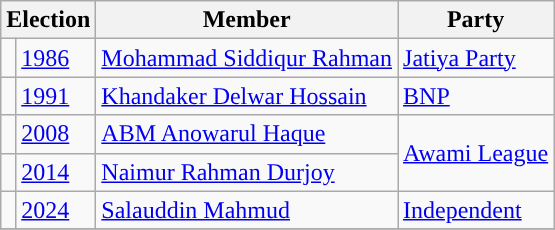<table class="wikitable">
<tr>
<th colspan="2">Election</th>
<th>Member</th>
<th>Party</th>
</tr>
<tr>
<td style="background-color:"></td>
<td><a href='#'>1986</a></td>
<td><a href='#'>Mohammad Siddiqur Rahman</a></td>
<td><a href='#'>Jatiya Party</a></td>
</tr>
<tr>
<td style="background-color:"></td>
<td><a href='#'>1991</a></td>
<td><a href='#'>Khandaker Delwar Hossain</a></td>
<td><a href='#'>BNP</a></td>
</tr>
<tr>
<td style="background-color:"></td>
<td><a href='#'>2008</a></td>
<td><a href='#'>ABM Anowarul Haque</a></td>
<td rowspan="2"><a href='#'>Awami League</a></td>
</tr>
<tr>
<td style="background-color:"></td>
<td><a href='#'>2014</a></td>
<td><a href='#'>Naimur Rahman Durjoy</a></td>
</tr>
<tr>
<td style="background-color:"></td>
<td><a href='#'>2024</a></td>
<td><a href='#'>Salauddin Mahmud</a></td>
<td><a href='#'>Independent</a></td>
</tr>
<tr>
</tr>
</table>
